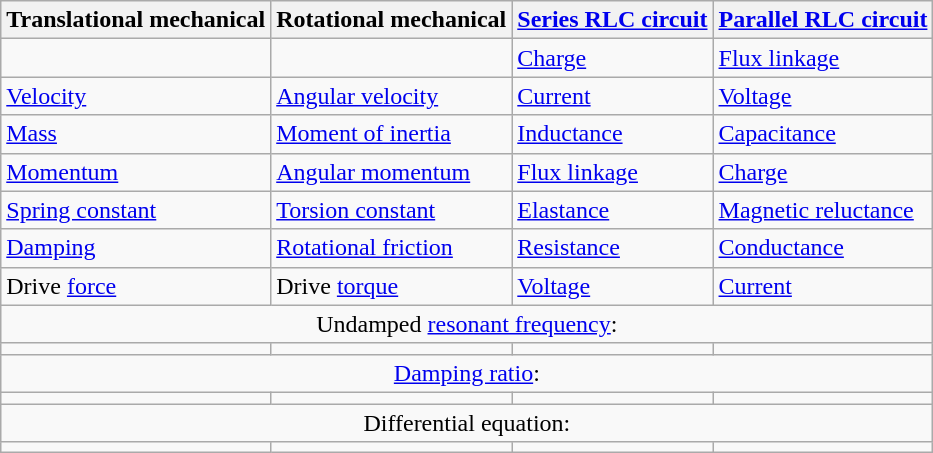<table class="wikitable">
<tr>
<th>Translational mechanical</th>
<th>Rotational mechanical</th>
<th><a href='#'>Series RLC circuit</a></th>
<th><a href='#'>Parallel RLC circuit</a></th>
</tr>
<tr>
<td></td>
<td></td>
<td><a href='#'>Charge</a></td>
<td><a href='#'>Flux linkage</a></td>
</tr>
<tr>
<td><a href='#'>Velocity</a></td>
<td><a href='#'>Angular velocity</a></td>
<td><a href='#'>Current</a></td>
<td><a href='#'>Voltage</a></td>
</tr>
<tr>
<td><a href='#'>Mass</a></td>
<td><a href='#'>Moment of inertia</a></td>
<td><a href='#'>Inductance</a></td>
<td><a href='#'>Capacitance</a></td>
</tr>
<tr>
<td><a href='#'>Momentum</a></td>
<td><a href='#'>Angular momentum</a></td>
<td><a href='#'>Flux linkage</a></td>
<td><a href='#'>Charge</a></td>
</tr>
<tr>
<td><a href='#'>Spring constant</a></td>
<td><a href='#'>Torsion constant</a></td>
<td><a href='#'>Elastance</a></td>
<td><a href='#'>Magnetic reluctance</a></td>
</tr>
<tr>
<td><a href='#'>Damping</a></td>
<td><a href='#'>Rotational friction</a></td>
<td><a href='#'>Resistance</a></td>
<td><a href='#'>Conductance</a></td>
</tr>
<tr>
<td>Drive <a href='#'>force</a></td>
<td>Drive <a href='#'>torque</a></td>
<td><a href='#'>Voltage</a></td>
<td><a href='#'>Current</a></td>
</tr>
<tr>
<td colspan="4" align="center">Undamped <a href='#'>resonant frequency</a>:</td>
</tr>
<tr>
<td></td>
<td></td>
<td></td>
<td></td>
</tr>
<tr>
<td colspan="4" align="center"><a href='#'>Damping ratio</a>:</td>
</tr>
<tr>
<td></td>
<td></td>
<td></td>
<td></td>
</tr>
<tr>
<td colspan="4" align="center">Differential equation:</td>
</tr>
<tr>
<td></td>
<td></td>
<td></td>
<td></td>
</tr>
</table>
